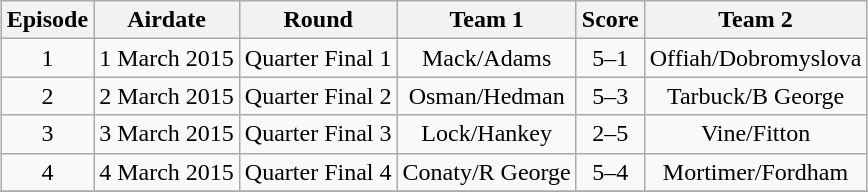<table class="wikitable" style="margin:auto; text-align:center;">
<tr>
<th scope="col">Episode</th>
<th scope="col">Airdate</th>
<th scope="col">Round</th>
<th scope="col">Team 1</th>
<th scope="col">Score</th>
<th scope="col">Team 2</th>
</tr>
<tr>
<td>1</td>
<td>1 March 2015</td>
<td>Quarter Final 1</td>
<td>Mack/Adams</td>
<td>5–1</td>
<td>Offiah/Dobromyslova</td>
</tr>
<tr>
<td>2</td>
<td>2 March 2015</td>
<td>Quarter Final 2</td>
<td>Osman/Hedman</td>
<td>5–3</td>
<td>Tarbuck/B George</td>
</tr>
<tr>
<td>3</td>
<td>3 March 2015</td>
<td>Quarter Final 3</td>
<td>Lock/Hankey</td>
<td>2–5</td>
<td>Vine/Fitton</td>
</tr>
<tr>
<td>4</td>
<td>4 March 2015</td>
<td>Quarter Final 4</td>
<td>Conaty/R George</td>
<td>5–4</td>
<td>Mortimer/Fordham</td>
</tr>
<tr>
</tr>
</table>
